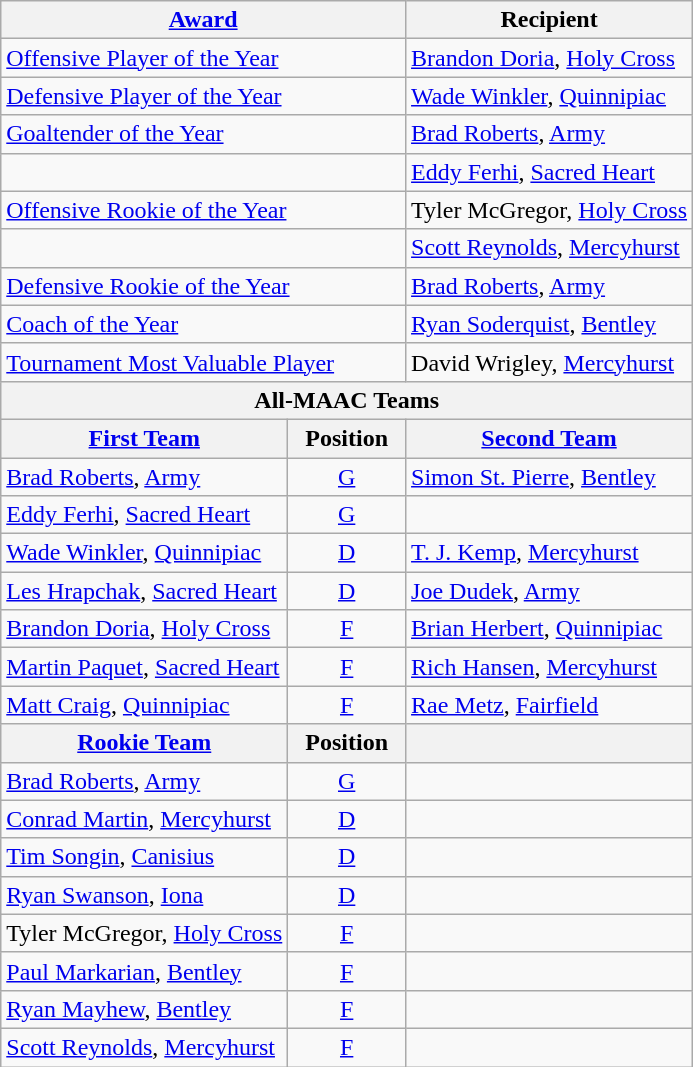<table class="wikitable">
<tr>
<th colspan=2><a href='#'>Award</a></th>
<th>Recipient</th>
</tr>
<tr>
<td colspan=2><a href='#'>Offensive Player of the Year</a></td>
<td><a href='#'>Brandon Doria</a>, <a href='#'>Holy Cross</a></td>
</tr>
<tr>
<td colspan=2><a href='#'>Defensive Player of the Year</a></td>
<td><a href='#'>Wade Winkler</a>, <a href='#'>Quinnipiac</a></td>
</tr>
<tr>
<td colspan=2><a href='#'>Goaltender of the Year</a></td>
<td><a href='#'>Brad Roberts</a>, <a href='#'>Army</a></td>
</tr>
<tr>
<td colspan=2></td>
<td><a href='#'>Eddy Ferhi</a>, <a href='#'>Sacred Heart</a></td>
</tr>
<tr>
<td colspan=2><a href='#'>Offensive Rookie of the Year</a></td>
<td>Tyler McGregor, <a href='#'>Holy Cross</a></td>
</tr>
<tr>
<td colspan=2></td>
<td><a href='#'>Scott Reynolds</a>, <a href='#'>Mercyhurst</a></td>
</tr>
<tr>
<td colspan=2><a href='#'>Defensive Rookie of the Year</a></td>
<td><a href='#'>Brad Roberts</a>, <a href='#'>Army</a></td>
</tr>
<tr>
<td colspan=2><a href='#'>Coach of the Year</a></td>
<td><a href='#'>Ryan Soderquist</a>, <a href='#'>Bentley</a></td>
</tr>
<tr>
<td colspan=2><a href='#'>Tournament Most Valuable Player</a></td>
<td>David Wrigley, <a href='#'>Mercyhurst</a></td>
</tr>
<tr>
<th colspan=3>All-MAAC Teams</th>
</tr>
<tr>
<th><a href='#'>First Team</a></th>
<th>  Position  </th>
<th><a href='#'>Second Team</a></th>
</tr>
<tr>
<td><a href='#'>Brad Roberts</a>, <a href='#'>Army</a></td>
<td align=center><a href='#'>G</a></td>
<td><a href='#'>Simon St. Pierre</a>, <a href='#'>Bentley</a></td>
</tr>
<tr>
<td><a href='#'>Eddy Ferhi</a>, <a href='#'>Sacred Heart</a></td>
<td align=center><a href='#'>G</a></td>
<td></td>
</tr>
<tr>
<td><a href='#'>Wade Winkler</a>, <a href='#'>Quinnipiac</a></td>
<td align=center><a href='#'>D</a></td>
<td><a href='#'>T. J. Kemp</a>, <a href='#'>Mercyhurst</a></td>
</tr>
<tr>
<td><a href='#'>Les Hrapchak</a>, <a href='#'>Sacred Heart</a></td>
<td align=center><a href='#'>D</a></td>
<td><a href='#'>Joe Dudek</a>, <a href='#'>Army</a></td>
</tr>
<tr>
<td><a href='#'>Brandon Doria</a>, <a href='#'>Holy Cross</a></td>
<td align=center><a href='#'>F</a></td>
<td><a href='#'>Brian Herbert</a>, <a href='#'>Quinnipiac</a></td>
</tr>
<tr>
<td><a href='#'>Martin Paquet</a>, <a href='#'>Sacred Heart</a></td>
<td align=center><a href='#'>F</a></td>
<td><a href='#'>Rich Hansen</a>, <a href='#'>Mercyhurst</a></td>
</tr>
<tr>
<td><a href='#'>Matt Craig</a>, <a href='#'>Quinnipiac</a></td>
<td align=center><a href='#'>F</a></td>
<td><a href='#'>Rae Metz</a>, <a href='#'>Fairfield</a></td>
</tr>
<tr>
<th><a href='#'>Rookie Team</a></th>
<th>  Position  </th>
<th></th>
</tr>
<tr>
<td><a href='#'>Brad Roberts</a>, <a href='#'>Army</a></td>
<td align=center><a href='#'>G</a></td>
<td></td>
</tr>
<tr>
<td><a href='#'>Conrad Martin</a>, <a href='#'>Mercyhurst</a></td>
<td align=center><a href='#'>D</a></td>
<td></td>
</tr>
<tr>
<td><a href='#'>Tim Songin</a>, <a href='#'>Canisius</a></td>
<td align=center><a href='#'>D</a></td>
<td></td>
</tr>
<tr>
<td><a href='#'>Ryan Swanson</a>, <a href='#'>Iona</a></td>
<td align=center><a href='#'>D</a></td>
<td></td>
</tr>
<tr>
<td>Tyler McGregor, <a href='#'>Holy Cross</a></td>
<td align=center><a href='#'>F</a></td>
<td></td>
</tr>
<tr>
<td><a href='#'>Paul Markarian</a>, <a href='#'>Bentley</a></td>
<td align=center><a href='#'>F</a></td>
<td></td>
</tr>
<tr>
<td><a href='#'>Ryan Mayhew</a>, <a href='#'>Bentley</a></td>
<td align=center><a href='#'>F</a></td>
<td></td>
</tr>
<tr>
<td><a href='#'>Scott Reynolds</a>, <a href='#'>Mercyhurst</a></td>
<td align=center><a href='#'>F</a></td>
<td></td>
</tr>
</table>
